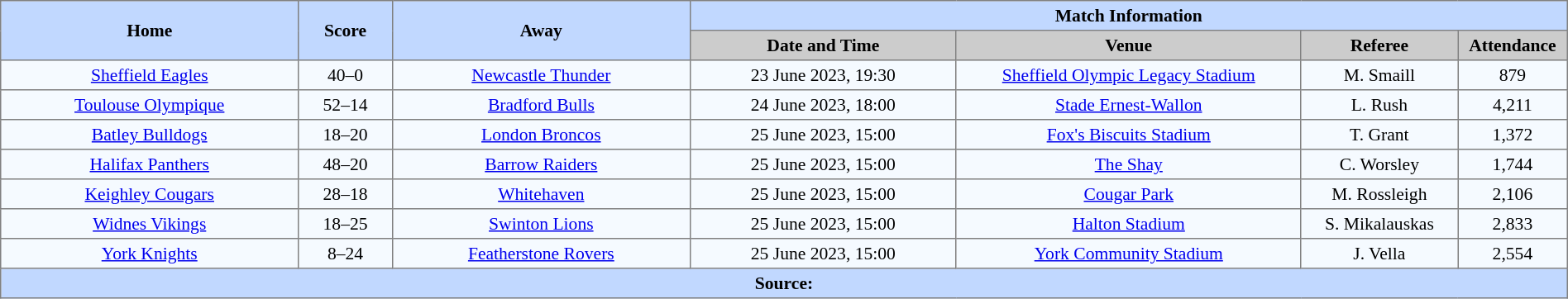<table border=1 style="border-collapse:collapse; font-size:90%; text-align:center;" cellpadding=3 cellspacing=0 width=100%>
<tr bgcolor=#C1D8FF>
<th scope="col" rowspan=2 width=19%>Home</th>
<th scope="col" rowspan=2 width=6%>Score</th>
<th scope="col" rowspan=2 width=19%>Away</th>
<th colspan=6>Match Information</th>
</tr>
<tr bgcolor=#CCCCCC>
<th scope="col" width=17%>Date and Time</th>
<th scope="col" width=22%>Venue</th>
<th scope="col" width=10%>Referee</th>
<th scope="col" width=7%>Attendance</th>
</tr>
<tr bgcolor=#F5FAFF>
<td> <a href='#'>Sheffield Eagles</a></td>
<td>40–0</td>
<td> <a href='#'>Newcastle Thunder</a></td>
<td>23 June 2023, 19:30</td>
<td><a href='#'>Sheffield Olympic Legacy Stadium</a></td>
<td>M. Smaill</td>
<td>879</td>
</tr>
<tr bgcolor=#F5FAFF>
<td> <a href='#'>Toulouse Olympique</a></td>
<td>52–14</td>
<td> <a href='#'>Bradford Bulls</a></td>
<td>24 June 2023, 18:00</td>
<td><a href='#'>Stade Ernest-Wallon</a></td>
<td>L. Rush</td>
<td>4,211</td>
</tr>
<tr bgcolor=#F5FAFF>
<td> <a href='#'>Batley Bulldogs</a></td>
<td>18–20</td>
<td> <a href='#'>London Broncos</a></td>
<td>25 June 2023, 15:00</td>
<td><a href='#'>Fox's Biscuits Stadium</a></td>
<td>T. Grant</td>
<td>1,372</td>
</tr>
<tr bgcolor=#F5FAFF>
<td> <a href='#'>Halifax Panthers</a></td>
<td>48–20</td>
<td> <a href='#'>Barrow Raiders</a></td>
<td>25 June 2023, 15:00</td>
<td><a href='#'>The Shay</a></td>
<td>C. Worsley</td>
<td>1,744</td>
</tr>
<tr bgcolor=#F5FAFF>
<td> <a href='#'>Keighley Cougars</a></td>
<td>28–18</td>
<td> <a href='#'>Whitehaven</a></td>
<td>25 June 2023, 15:00</td>
<td><a href='#'>Cougar Park</a></td>
<td>M. Rossleigh</td>
<td>2,106</td>
</tr>
<tr bgcolor=#F5FAFF>
<td> <a href='#'>Widnes Vikings</a></td>
<td>18–25</td>
<td> <a href='#'>Swinton Lions</a></td>
<td>25 June 2023, 15:00</td>
<td><a href='#'>Halton Stadium</a></td>
<td>S. Mikalauskas</td>
<td>2,833</td>
</tr>
<tr bgcolor=#F5FAFF>
<td> <a href='#'>York Knights</a></td>
<td>8–24</td>
<td> <a href='#'>Featherstone Rovers</a></td>
<td>25 June 2023, 15:00</td>
<td><a href='#'>York Community Stadium</a></td>
<td>J. Vella</td>
<td>2,554</td>
</tr>
<tr style="background:#c1d8ff;">
<th colspan=7>Source:</th>
</tr>
</table>
